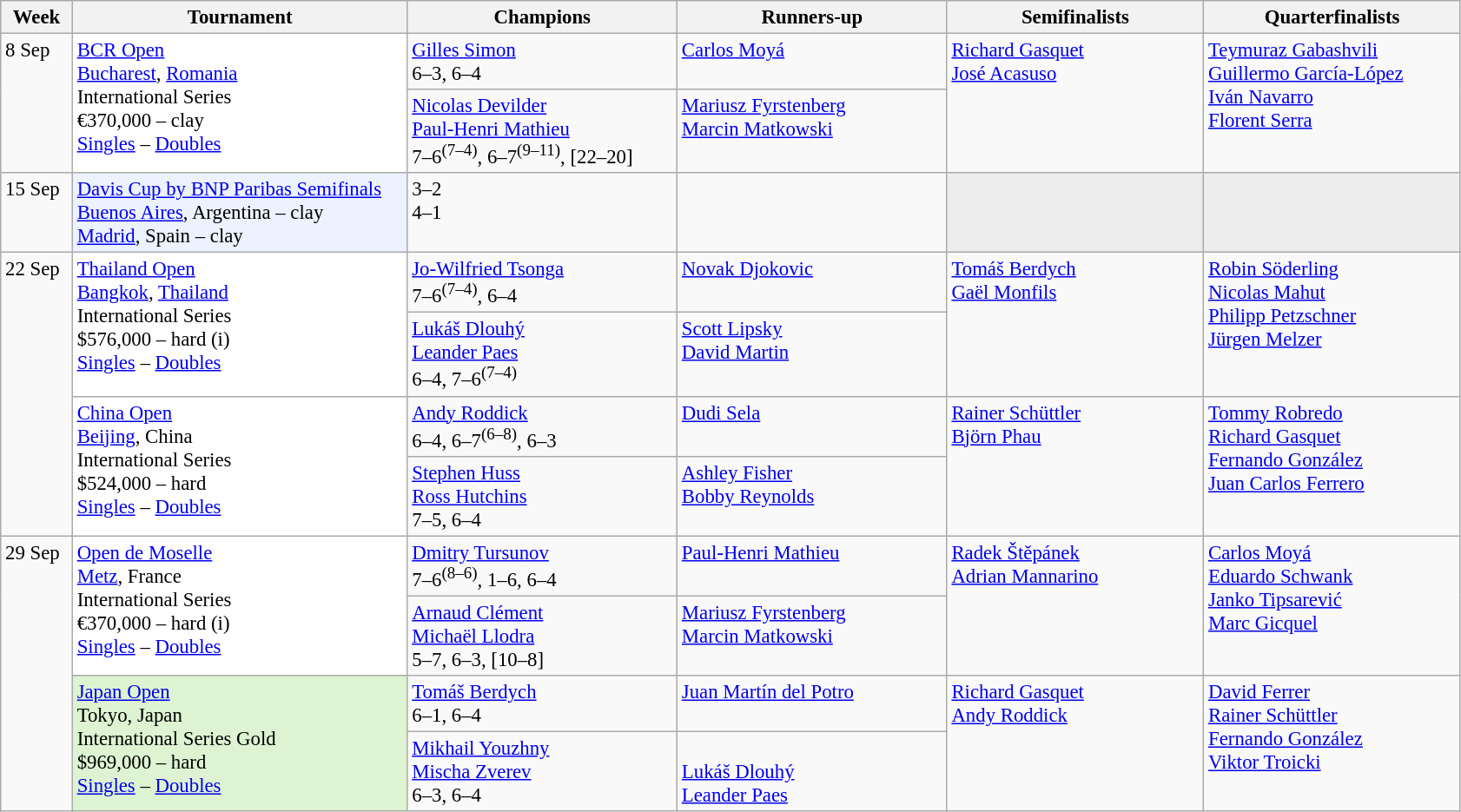<table class=wikitable style=font-size:95%>
<tr>
<th style="width:48px;">Week</th>
<th style="width:250px;">Tournament</th>
<th style="width:200px;">Champions</th>
<th style="width:200px;">Runners-up</th>
<th style="width:190px;">Semifinalists</th>
<th style="width:190px;">Quarterfinalists</th>
</tr>
<tr valign=top>
<td rowspan=2>8 Sep</td>
<td style="background:#FFF;" rowspan=2><a href='#'>BCR Open</a><br> <a href='#'>Bucharest</a>, <a href='#'>Romania</a><br>International Series<br>€370,000 – clay <br><a href='#'>Singles</a> – <a href='#'>Doubles</a></td>
<td> <a href='#'>Gilles Simon</a> <br>6–3, 6–4</td>
<td> <a href='#'>Carlos Moyá</a></td>
<td rowspan=2> <a href='#'>Richard Gasquet</a><br> <a href='#'>José Acasuso</a></td>
<td rowspan=2> <a href='#'>Teymuraz Gabashvili</a><br> <a href='#'>Guillermo García-López</a><br> <a href='#'>Iván Navarro</a> <br> <a href='#'>Florent Serra</a></td>
</tr>
<tr valign=top>
<td> <a href='#'>Nicolas Devilder</a> <br>  <a href='#'>Paul-Henri Mathieu</a> <br>7–6<sup>(7–4)</sup>, 6–7<sup>(9–11)</sup>, [22–20]</td>
<td> <a href='#'>Mariusz Fyrstenberg</a> <br>  <a href='#'>Marcin Matkowski</a></td>
</tr>
<tr valign=top>
<td>15 Sep</td>
<td style="background:#ECF2FF;"><a href='#'>Davis Cup by BNP Paribas Semifinals</a><br> <a href='#'>Buenos Aires</a>, Argentina – clay <br> <a href='#'>Madrid</a>, Spain – clay</td>
<td> 3–2<br> 4–1</td>
<td><br><br></td>
<td style="background:#ededed;"></td>
<td style="background:#ededed;"></td>
</tr>
<tr valign=top>
<td rowspan=4>22 Sep</td>
<td style="background:#FFF;" rowspan=2><a href='#'>Thailand Open</a><br> <a href='#'>Bangkok</a>, <a href='#'>Thailand</a><br>International Series<br>$576,000 – hard (i) <br><a href='#'>Singles</a> – <a href='#'>Doubles</a></td>
<td> <a href='#'>Jo-Wilfried Tsonga</a> <br> 7–6<sup>(7–4)</sup>, 6–4</td>
<td> <a href='#'>Novak Djokovic</a></td>
<td rowspan=2> <a href='#'>Tomáš Berdych</a> <br>  <a href='#'>Gaël Monfils</a></td>
<td rowspan=2> <a href='#'>Robin Söderling</a><br>  <a href='#'>Nicolas Mahut</a> <br> <a href='#'>Philipp Petzschner</a> <br> <a href='#'>Jürgen Melzer</a></td>
</tr>
<tr valign=top>
<td> <a href='#'>Lukáš Dlouhý</a> <br>  <a href='#'>Leander Paes</a> <br>6–4, 7–6<sup>(7–4)</sup></td>
<td> <a href='#'>Scott Lipsky</a><br>  <a href='#'>David Martin</a></td>
</tr>
<tr valign=top>
<td style="background:#FFF;" rowspan=2><a href='#'>China Open</a><br> <a href='#'>Beijing</a>, China<br>International Series<br>$524,000 – hard <br><a href='#'>Singles</a> – <a href='#'>Doubles</a></td>
<td> <a href='#'>Andy Roddick</a><br>6–4, 6–7<sup>(6–8)</sup>, 6–3</td>
<td> <a href='#'>Dudi Sela</a></td>
<td rowspan=2> <a href='#'>Rainer Schüttler</a> <br>  <a href='#'>Björn Phau</a></td>
<td rowspan=2> <a href='#'>Tommy Robredo</a><br> <a href='#'>Richard Gasquet</a> <br> <a href='#'>Fernando González</a><br> <a href='#'>Juan Carlos Ferrero</a></td>
</tr>
<tr valign=top>
<td> <a href='#'>Stephen Huss</a> <br>  <a href='#'>Ross Hutchins</a>  <br>7–5, 6–4</td>
<td> <a href='#'>Ashley Fisher</a> <br>  <a href='#'>Bobby Reynolds</a></td>
</tr>
<tr valign=top>
<td rowspan=4>29 Sep</td>
<td style="background:#FFF;" rowspan=2><a href='#'>Open de Moselle</a><br> <a href='#'>Metz</a>, France<br>International Series<br>€370,000 – hard (i) <br><a href='#'>Singles</a> – <a href='#'>Doubles</a></td>
<td> <a href='#'>Dmitry Tursunov</a> <br>7–6<sup>(8–6)</sup>, 1–6, 6–4</td>
<td> <a href='#'>Paul-Henri Mathieu</a></td>
<td rowspan=2> <a href='#'>Radek Štěpánek</a><br>  <a href='#'>Adrian Mannarino</a></td>
<td rowspan=2> <a href='#'>Carlos Moyá</a> <br>  <a href='#'>Eduardo Schwank</a> <br>  <a href='#'>Janko Tipsarević</a> <br>  <a href='#'>Marc Gicquel</a></td>
</tr>
<tr valign=top>
<td> <a href='#'>Arnaud Clément</a> <br>  <a href='#'>Michaël Llodra</a> <br>5–7, 6–3, [10–8]</td>
<td> <a href='#'>Mariusz Fyrstenberg</a> <br>  <a href='#'>Marcin Matkowski</a></td>
</tr>
<tr valign=top>
<td style="background:#DDF3D1;" rowspan=2><a href='#'>Japan Open</a><br>  Tokyo, Japan<br>International Series Gold<br>$969,000 – hard <br><a href='#'>Singles</a> – <a href='#'>Doubles</a></td>
<td> <a href='#'>Tomáš Berdych</a> <br>6–1, 6–4</td>
<td> <a href='#'>Juan Martín del Potro</a></td>
<td rowspan=2> <a href='#'>Richard Gasquet</a><br>  <a href='#'>Andy Roddick</a></td>
<td rowspan=2> <a href='#'>David Ferrer</a>  <br> <a href='#'>Rainer Schüttler</a>  <br>  <a href='#'>Fernando González</a> <br>  <a href='#'>Viktor Troicki</a></td>
</tr>
<tr valign=top>
<td> <a href='#'>Mikhail Youzhny</a> <br>  <a href='#'>Mischa Zverev</a><br>6–3, 6–4</td>
<td><br> <a href='#'>Lukáš Dlouhý</a> <br>  <a href='#'>Leander Paes</a></td>
</tr>
</table>
